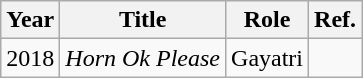<table class="wikitable sortable">
<tr>
<th>Year</th>
<th>Title</th>
<th>Role</th>
<th>Ref.</th>
</tr>
<tr>
<td>2018</td>
<td><em>Horn Ok Please</em></td>
<td>Gayatri</td>
<td></td>
</tr>
</table>
